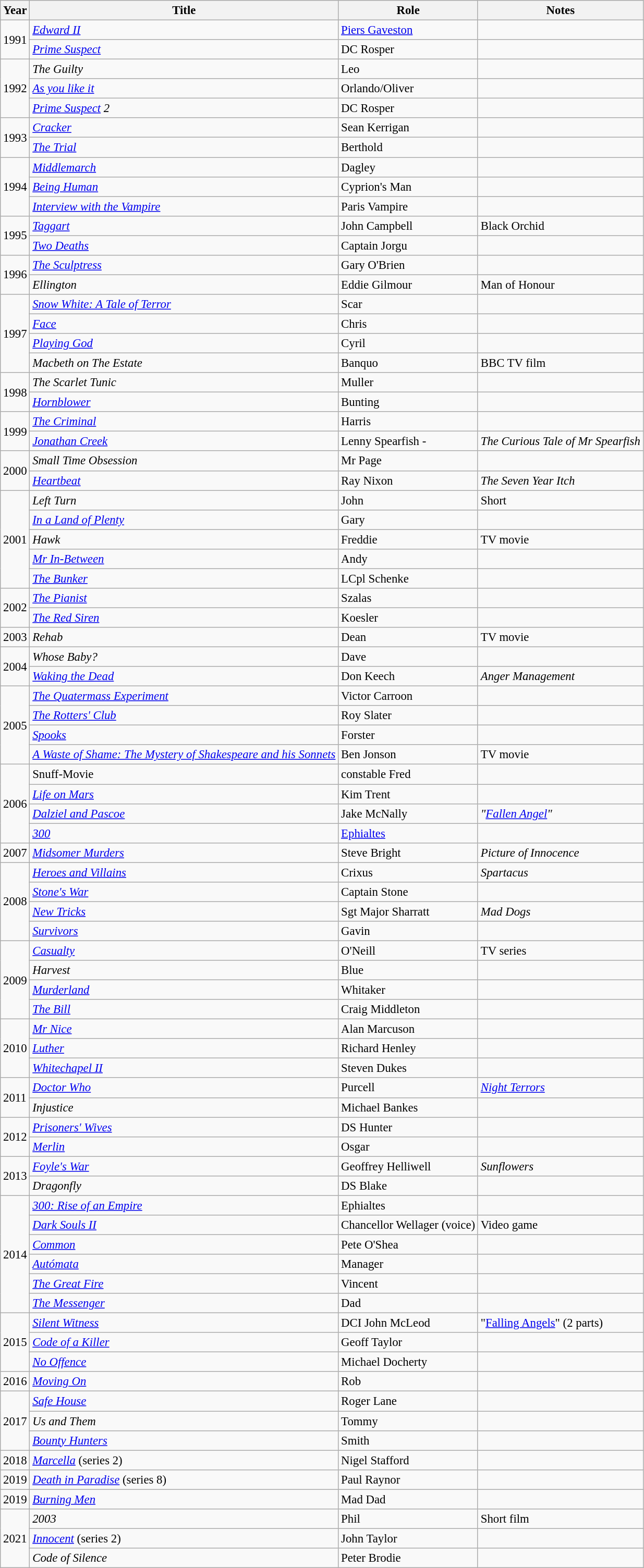<table class="wikitable" style="font-size: 95%;">
<tr>
<th>Year</th>
<th>Title</th>
<th>Role</th>
<th>Notes</th>
</tr>
<tr>
<td rowspan="2">1991</td>
<td><em><a href='#'>Edward II</a></em></td>
<td><a href='#'>Piers Gaveston</a></td>
<td></td>
</tr>
<tr>
<td><em><a href='#'>Prime Suspect</a></em></td>
<td>DC Rosper</td>
<td></td>
</tr>
<tr>
<td rowspan="3">1992</td>
<td><em>The Guilty</em></td>
<td>Leo</td>
<td></td>
</tr>
<tr>
<td><em><a href='#'>As you like it</a></em></td>
<td>Orlando/Oliver</td>
<td></td>
</tr>
<tr>
<td><em><a href='#'>Prime Suspect</a> 2</em></td>
<td>DC Rosper</td>
<td></td>
</tr>
<tr>
<td rowspan="2">1993</td>
<td><em><a href='#'>Cracker</a></em></td>
<td>Sean Kerrigan</td>
<td></td>
</tr>
<tr>
<td><em><a href='#'>The Trial</a></em></td>
<td>Berthold</td>
<td></td>
</tr>
<tr>
<td rowspan="3">1994</td>
<td><em><a href='#'>Middlemarch</a></em></td>
<td>Dagley</td>
<td></td>
</tr>
<tr>
<td><em><a href='#'>Being Human</a></em></td>
<td>Cyprion's Man</td>
<td></td>
</tr>
<tr>
<td><em><a href='#'>Interview with the Vampire</a></em></td>
<td>Paris Vampire</td>
<td></td>
</tr>
<tr>
<td rowspan="2">1995</td>
<td><em><a href='#'>Taggart</a></em></td>
<td>John Campbell</td>
<td>Black Orchid</td>
</tr>
<tr>
<td><em><a href='#'>Two Deaths</a></em></td>
<td>Captain Jorgu</td>
<td></td>
</tr>
<tr>
<td rowspan="2">1996</td>
<td><em><a href='#'>The Sculptress</a></em></td>
<td>Gary O'Brien</td>
<td></td>
</tr>
<tr>
<td><em>Ellington</em></td>
<td>Eddie Gilmour</td>
<td>Man of Honour</td>
</tr>
<tr>
<td rowspan="4">1997</td>
<td><em><a href='#'>Snow White: A Tale of Terror</a></em></td>
<td>Scar</td>
<td></td>
</tr>
<tr>
<td><em><a href='#'>Face</a></em></td>
<td>Chris</td>
<td></td>
</tr>
<tr>
<td><em><a href='#'>Playing God</a></em></td>
<td>Cyril</td>
<td></td>
</tr>
<tr>
<td><em>Macbeth on The Estate</em></td>
<td>Banquo</td>
<td>BBC TV film</td>
</tr>
<tr>
<td rowspan="2">1998</td>
<td><em>The Scarlet Tunic</em></td>
<td>Muller</td>
<td></td>
</tr>
<tr>
<td><em><a href='#'>Hornblower</a></em></td>
<td>Bunting</td>
<td></td>
</tr>
<tr>
<td rowspan="2">1999</td>
<td><em><a href='#'>The Criminal</a></em></td>
<td>Harris</td>
<td></td>
</tr>
<tr>
<td><em><a href='#'>Jonathan Creek</a></em></td>
<td>Lenny Spearfish -</td>
<td><em>The Curious Tale of Mr Spearfish </em></td>
</tr>
<tr>
<td rowspan="2">2000</td>
<td><em>Small Time Obsession</em></td>
<td>Mr Page</td>
<td></td>
</tr>
<tr>
<td><em><a href='#'>Heartbeat</a></em></td>
<td>Ray Nixon</td>
<td><em>The Seven Year Itch</em></td>
</tr>
<tr>
<td rowspan="5">2001</td>
<td><em>Left Turn</em></td>
<td>John</td>
<td>Short</td>
</tr>
<tr>
<td><em><a href='#'>In a Land of Plenty</a></em></td>
<td>Gary</td>
<td></td>
</tr>
<tr>
<td><em>Hawk</em></td>
<td>Freddie</td>
<td>TV movie</td>
</tr>
<tr>
<td><em><a href='#'>Mr In-Between</a></em></td>
<td>Andy</td>
<td></td>
</tr>
<tr>
<td><em><a href='#'>The Bunker</a></em></td>
<td>LCpl Schenke</td>
<td></td>
</tr>
<tr>
<td rowspan="2">2002</td>
<td><em><a href='#'>The Pianist</a></em></td>
<td>Szalas</td>
<td></td>
</tr>
<tr>
<td><em><a href='#'>The Red Siren</a></em></td>
<td>Koesler</td>
<td></td>
</tr>
<tr>
<td>2003</td>
<td><em>Rehab</em></td>
<td>Dean</td>
<td>TV movie</td>
</tr>
<tr>
<td rowspan="2">2004</td>
<td><em>Whose Baby?</em></td>
<td>Dave</td>
<td></td>
</tr>
<tr>
<td><em><a href='#'>Waking the Dead</a></em></td>
<td>Don Keech</td>
<td><em>Anger Management</em></td>
</tr>
<tr>
<td rowspan="4">2005</td>
<td><em><a href='#'>The Quatermass Experiment</a></em></td>
<td>Victor Carroon</td>
<td></td>
</tr>
<tr>
<td><em><a href='#'>The Rotters' Club</a></em></td>
<td>Roy Slater</td>
<td></td>
</tr>
<tr>
<td><em><a href='#'>Spooks</a></em></td>
<td>Forster</td>
<td></td>
</tr>
<tr>
<td><em><a href='#'>A Waste of Shame: The Mystery of Shakespeare and his Sonnets</a></em></td>
<td>Ben Jonson</td>
<td>TV movie</td>
</tr>
<tr>
<td rowspan="4">2006</td>
<td>Snuff-Movie</td>
<td>constable Fred</td>
<td></td>
</tr>
<tr>
<td><em><a href='#'>Life on Mars</a></em></td>
<td>Kim Trent</td>
<td></td>
</tr>
<tr>
<td><em><a href='#'>Dalziel and Pascoe</a></em></td>
<td>Jake McNally</td>
<td><em>"<a href='#'>Fallen Angel</a>"</em></td>
</tr>
<tr>
<td><em><a href='#'>300</a></em></td>
<td><a href='#'>Ephialtes</a></td>
<td></td>
</tr>
<tr>
<td>2007</td>
<td><em><a href='#'>Midsomer Murders</a></em></td>
<td>Steve Bright</td>
<td><em>Picture of Innocence</em></td>
</tr>
<tr>
<td rowspan="4">2008</td>
<td><em><a href='#'>Heroes and Villains</a></em></td>
<td>Crixus</td>
<td><em>Spartacus</em></td>
</tr>
<tr>
<td><em><a href='#'>Stone's War</a></em></td>
<td>Captain Stone</td>
<td></td>
</tr>
<tr>
<td><em><a href='#'>New Tricks</a></em></td>
<td>Sgt Major Sharratt</td>
<td><em>Mad Dogs</em></td>
</tr>
<tr>
<td><em><a href='#'>Survivors</a></em></td>
<td>Gavin</td>
<td></td>
</tr>
<tr>
<td rowspan="4">2009</td>
<td><em><a href='#'>Casualty</a></em></td>
<td>O'Neill</td>
<td>TV series</td>
</tr>
<tr>
<td><em>Harvest</em></td>
<td>Blue</td>
<td></td>
</tr>
<tr>
<td><em><a href='#'>Murderland</a></em></td>
<td>Whitaker</td>
<td></td>
</tr>
<tr>
<td><em><a href='#'>The Bill</a></em></td>
<td>Craig Middleton</td>
<td></td>
</tr>
<tr>
<td rowspan="3">2010</td>
<td><em><a href='#'>Mr Nice</a></em></td>
<td>Alan Marcuson</td>
<td></td>
</tr>
<tr>
<td><em><a href='#'>Luther</a></em></td>
<td>Richard Henley</td>
<td></td>
</tr>
<tr>
<td><em><a href='#'>Whitechapel II</a></em></td>
<td>Steven Dukes</td>
<td></td>
</tr>
<tr>
<td rowspan="2">2011</td>
<td><em><a href='#'>Doctor Who</a></em></td>
<td>Purcell</td>
<td><em><a href='#'>Night Terrors</a></em></td>
</tr>
<tr>
<td><em>Injustice</em></td>
<td>Michael Bankes</td>
<td></td>
</tr>
<tr>
<td rowspan="2">2012</td>
<td><em><a href='#'>Prisoners' Wives</a></em></td>
<td>DS Hunter</td>
<td></td>
</tr>
<tr>
<td><em><a href='#'>Merlin</a></em></td>
<td>Osgar</td>
<td></td>
</tr>
<tr>
<td rowspan="2">2013</td>
<td><em><a href='#'>Foyle's War</a></em></td>
<td>Geoffrey Helliwell</td>
<td><em>Sunflowers</em></td>
</tr>
<tr>
<td><em>Dragonfly</em></td>
<td>DS Blake</td>
<td></td>
</tr>
<tr>
<td rowspan="6">2014</td>
<td><em><a href='#'>300: Rise of an Empire</a></em></td>
<td>Ephialtes</td>
<td></td>
</tr>
<tr>
<td><em><a href='#'>Dark Souls II</a></em></td>
<td>Chancellor Wellager (voice)</td>
<td>Video game</td>
</tr>
<tr>
<td><em><a href='#'>Common</a></em></td>
<td>Pete O'Shea</td>
<td></td>
</tr>
<tr>
<td><em><a href='#'>Autómata</a></em></td>
<td>Manager</td>
<td></td>
</tr>
<tr>
<td><em><a href='#'>The Great Fire</a></em></td>
<td>Vincent</td>
<td></td>
</tr>
<tr>
<td><em><a href='#'>The Messenger</a></em></td>
<td>Dad</td>
<td></td>
</tr>
<tr>
<td rowspan="3">2015</td>
<td><em><a href='#'>Silent Witness</a></em></td>
<td>DCI John McLeod</td>
<td>"<a href='#'>Falling Angels</a>" (2 parts)</td>
</tr>
<tr>
<td><em><a href='#'>Code of a Killer</a></em></td>
<td>Geoff Taylor</td>
<td></td>
</tr>
<tr>
<td><em><a href='#'>No Offence</a></em></td>
<td>Michael Docherty</td>
<td></td>
</tr>
<tr>
<td>2016</td>
<td><em><a href='#'>Moving On</a></em></td>
<td>Rob</td>
<td></td>
</tr>
<tr>
<td rowspan="3">2017</td>
<td><em><a href='#'>Safe House</a></em></td>
<td>Roger Lane</td>
<td></td>
</tr>
<tr>
<td><em>Us and Them</em></td>
<td>Tommy</td>
<td></td>
</tr>
<tr>
<td><em><a href='#'>Bounty Hunters</a></em></td>
<td>Smith</td>
<td></td>
</tr>
<tr>
<td>2018</td>
<td><em><a href='#'>Marcella</a></em> (series 2)</td>
<td>Nigel Stafford</td>
<td></td>
</tr>
<tr>
<td>2019</td>
<td><em><a href='#'>Death in Paradise</a></em> (series 8)</td>
<td>Paul Raynor</td>
<td></td>
</tr>
<tr>
<td>2019</td>
<td><em><a href='#'>Burning Men</a></em></td>
<td>Mad Dad</td>
<td></td>
</tr>
<tr>
<td rowspan="3">2021</td>
<td><em>2003</em></td>
<td>Phil</td>
<td>Short film</td>
</tr>
<tr>
<td><em><a href='#'>Innocent</a></em> (series 2)</td>
<td>John Taylor</td>
<td></td>
</tr>
<tr>
<td><em>Code of Silence</em></td>
<td>Peter Brodie</td>
<td></td>
</tr>
</table>
